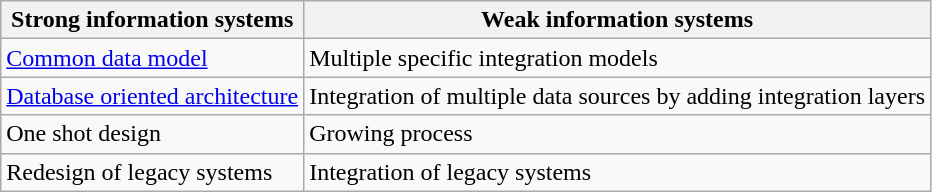<table class="wikitable">
<tr>
<th>Strong information systems</th>
<th>Weak information systems</th>
</tr>
<tr>
<td><a href='#'>Common data model</a></td>
<td>Multiple specific integration models</td>
</tr>
<tr>
<td><a href='#'>Database oriented architecture</a></td>
<td>Integration of multiple data sources by adding integration layers</td>
</tr>
<tr>
<td>One shot design</td>
<td>Growing process</td>
</tr>
<tr>
<td>Redesign of legacy systems</td>
<td>Integration of legacy systems</td>
</tr>
</table>
